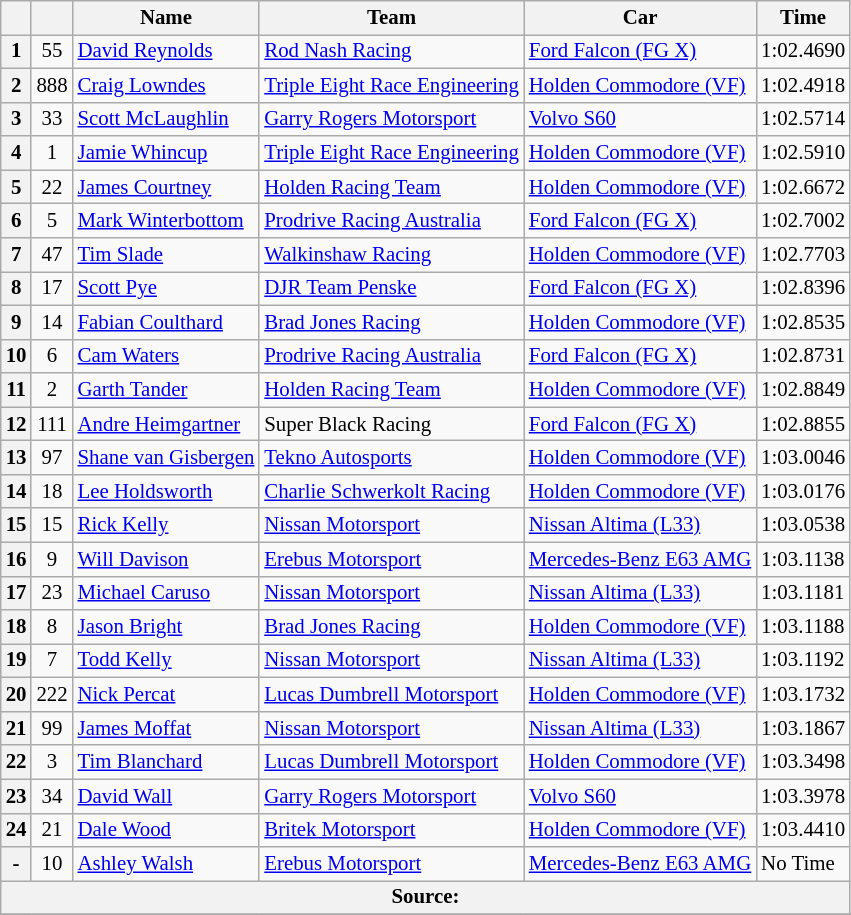<table class="wikitable" style="font-size: 87%">
<tr>
<th></th>
<th></th>
<th>Name</th>
<th>Team</th>
<th>Car</th>
<th>Time</th>
</tr>
<tr>
<th>1</th>
<td align="center">55</td>
<td> <a href='#'>David Reynolds</a></td>
<td><a href='#'>Rod Nash Racing</a></td>
<td><a href='#'>Ford Falcon (FG X)</a></td>
<td>1:02.4690</td>
</tr>
<tr>
<th>2</th>
<td align="center">888</td>
<td> <a href='#'>Craig Lowndes</a></td>
<td><a href='#'>Triple Eight Race Engineering</a></td>
<td><a href='#'>Holden Commodore (VF)</a></td>
<td>1:02.4918</td>
</tr>
<tr>
<th>3</th>
<td align="center">33</td>
<td> <a href='#'>Scott McLaughlin</a></td>
<td><a href='#'>Garry Rogers Motorsport</a></td>
<td><a href='#'>Volvo S60</a></td>
<td>1:02.5714</td>
</tr>
<tr>
<th>4</th>
<td align="center">1</td>
<td> <a href='#'>Jamie Whincup</a></td>
<td><a href='#'>Triple Eight Race Engineering</a></td>
<td><a href='#'>Holden Commodore (VF)</a></td>
<td>1:02.5910</td>
</tr>
<tr>
<th>5</th>
<td align="center">22</td>
<td> <a href='#'>James Courtney</a></td>
<td><a href='#'>Holden Racing Team</a></td>
<td><a href='#'>Holden Commodore (VF)</a></td>
<td>1:02.6672</td>
</tr>
<tr>
<th>6</th>
<td align="center">5</td>
<td> <a href='#'>Mark Winterbottom</a></td>
<td><a href='#'>Prodrive Racing Australia</a></td>
<td><a href='#'>Ford Falcon (FG X)</a></td>
<td>1:02.7002</td>
</tr>
<tr>
<th>7</th>
<td align="center">47</td>
<td> <a href='#'>Tim Slade</a></td>
<td><a href='#'>Walkinshaw Racing</a></td>
<td><a href='#'>Holden Commodore (VF)</a></td>
<td>1:02.7703</td>
</tr>
<tr>
<th>8</th>
<td align="center">17</td>
<td> <a href='#'>Scott Pye</a></td>
<td><a href='#'>DJR Team Penske</a></td>
<td><a href='#'>Ford Falcon (FG X)</a></td>
<td>1:02.8396</td>
</tr>
<tr>
<th>9</th>
<td align="center">14</td>
<td> <a href='#'>Fabian Coulthard</a></td>
<td><a href='#'>Brad Jones Racing</a></td>
<td><a href='#'>Holden Commodore (VF)</a></td>
<td>1:02.8535</td>
</tr>
<tr>
<th>10</th>
<td align="center">6</td>
<td> <a href='#'>Cam Waters</a></td>
<td><a href='#'>Prodrive Racing Australia</a></td>
<td><a href='#'>Ford Falcon (FG X)</a></td>
<td>1:02.8731</td>
</tr>
<tr>
<th>11</th>
<td align="center">2</td>
<td> <a href='#'>Garth Tander</a></td>
<td><a href='#'>Holden Racing Team</a></td>
<td><a href='#'>Holden Commodore (VF)</a></td>
<td>1:02.8849</td>
</tr>
<tr>
<th>12</th>
<td align="center">111</td>
<td> <a href='#'>Andre Heimgartner</a></td>
<td>Super Black Racing</td>
<td><a href='#'>Ford Falcon (FG X)</a></td>
<td>1:02.8855</td>
</tr>
<tr>
<th>13</th>
<td align="center">97</td>
<td> <a href='#'>Shane van Gisbergen</a></td>
<td><a href='#'>Tekno Autosports</a></td>
<td><a href='#'>Holden Commodore (VF)</a></td>
<td>1:03.0046</td>
</tr>
<tr>
<th>14</th>
<td align="center">18</td>
<td> <a href='#'>Lee Holdsworth</a></td>
<td><a href='#'>Charlie Schwerkolt Racing</a></td>
<td><a href='#'>Holden Commodore (VF)</a></td>
<td>1:03.0176</td>
</tr>
<tr>
<th>15</th>
<td align="center">15</td>
<td> <a href='#'>Rick Kelly</a></td>
<td><a href='#'>Nissan Motorsport</a></td>
<td><a href='#'>Nissan Altima (L33)</a></td>
<td>1:03.0538</td>
</tr>
<tr>
<th>16</th>
<td align="center">9</td>
<td> <a href='#'>Will Davison</a></td>
<td><a href='#'>Erebus Motorsport</a></td>
<td><a href='#'>Mercedes-Benz E63 AMG</a></td>
<td>1:03.1138</td>
</tr>
<tr>
<th>17</th>
<td align="center">23</td>
<td> <a href='#'>Michael Caruso</a></td>
<td><a href='#'>Nissan Motorsport</a></td>
<td><a href='#'>Nissan Altima (L33)</a></td>
<td>1:03.1181</td>
</tr>
<tr>
<th>18</th>
<td align="center">8</td>
<td> <a href='#'>Jason Bright</a></td>
<td><a href='#'>Brad Jones Racing</a></td>
<td><a href='#'>Holden Commodore (VF)</a></td>
<td>1:03.1188</td>
</tr>
<tr>
<th>19</th>
<td align="center">7</td>
<td> <a href='#'>Todd Kelly</a></td>
<td><a href='#'>Nissan Motorsport</a></td>
<td><a href='#'>Nissan Altima (L33)</a></td>
<td>1:03.1192</td>
</tr>
<tr>
<th>20</th>
<td align="center">222</td>
<td> <a href='#'>Nick Percat</a></td>
<td><a href='#'>Lucas Dumbrell Motorsport</a></td>
<td><a href='#'>Holden Commodore (VF)</a></td>
<td>1:03.1732</td>
</tr>
<tr>
<th>21</th>
<td align="center">99</td>
<td> <a href='#'>James Moffat</a></td>
<td><a href='#'>Nissan Motorsport</a></td>
<td><a href='#'>Nissan Altima (L33)</a></td>
<td>1:03.1867</td>
</tr>
<tr>
<th>22</th>
<td align="center">3</td>
<td> <a href='#'>Tim Blanchard</a></td>
<td><a href='#'>Lucas Dumbrell Motorsport</a></td>
<td><a href='#'>Holden Commodore (VF)</a></td>
<td>1:03.3498</td>
</tr>
<tr>
<th>23</th>
<td align="center">34</td>
<td> <a href='#'>David Wall</a></td>
<td><a href='#'>Garry Rogers Motorsport</a></td>
<td><a href='#'>Volvo S60</a></td>
<td>1:03.3978</td>
</tr>
<tr>
<th>24</th>
<td align="center">21</td>
<td> <a href='#'>Dale Wood</a></td>
<td><a href='#'>Britek Motorsport</a></td>
<td><a href='#'>Holden Commodore (VF)</a></td>
<td>1:03.4410</td>
</tr>
<tr>
<th>-</th>
<td align="center">10</td>
<td> <a href='#'>Ashley Walsh</a></td>
<td><a href='#'>Erebus Motorsport</a></td>
<td><a href='#'>Mercedes-Benz E63 AMG</a></td>
<td>No Time</td>
</tr>
<tr>
<th colspan=6>Source:</th>
</tr>
<tr>
</tr>
</table>
